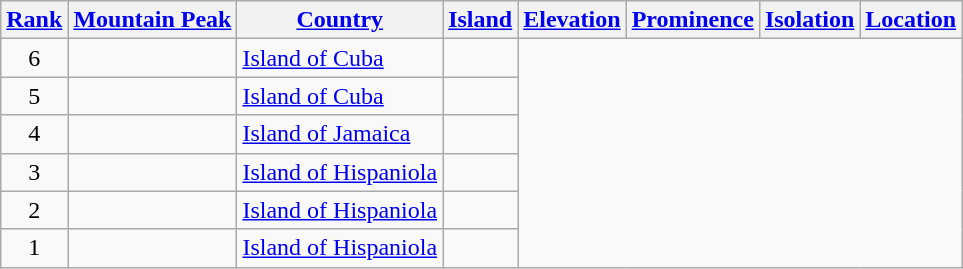<table class="wikitable sortable">
<tr>
<th><a href='#'>Rank</a></th>
<th><a href='#'>Mountain Peak</a></th>
<th><a href='#'>Country</a></th>
<th><a href='#'>Island</a></th>
<th><a href='#'>Elevation</a></th>
<th><a href='#'>Prominence</a></th>
<th><a href='#'>Isolation</a></th>
<th><a href='#'>Location</a></th>
</tr>
<tr>
<td align=center>6<br></td>
<td></td>
<td><a href='#'>Island of Cuba</a><br></td>
<td></td>
</tr>
<tr>
<td align=center>5<br></td>
<td></td>
<td><a href='#'>Island of Cuba</a><br></td>
<td></td>
</tr>
<tr>
<td align=center>4<br></td>
<td></td>
<td><a href='#'>Island of Jamaica</a><br></td>
<td></td>
</tr>
<tr>
<td align=center>3<br></td>
<td></td>
<td><a href='#'>Island of Hispaniola</a><br></td>
<td></td>
</tr>
<tr>
<td align=center>2<br></td>
<td></td>
<td><a href='#'>Island of Hispaniola</a><br></td>
<td></td>
</tr>
<tr>
<td align=center>1<br></td>
<td></td>
<td><a href='#'>Island of Hispaniola</a><br></td>
<td></td>
</tr>
</table>
